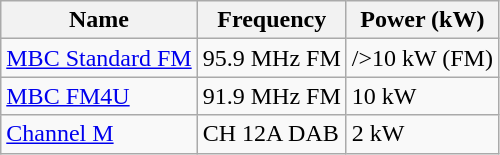<table class="wikitable">
<tr>
<th>Name</th>
<th>Frequency</th>
<th>Power (kW)</th>
</tr>
<tr>
<td><a href='#'>MBC Standard FM</a></td>
<td>95.9 MHz FM</td>
<td>/>10 kW (FM)</td>
</tr>
<tr>
<td><a href='#'>MBC FM4U</a></td>
<td>91.9 MHz FM</td>
<td>10 kW</td>
</tr>
<tr>
<td><a href='#'>Channel M</a></td>
<td>CH 12A DAB</td>
<td>2 kW</td>
</tr>
</table>
